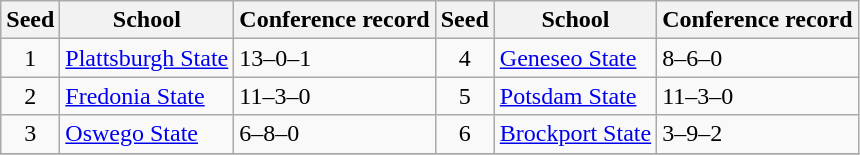<table class="wikitable">
<tr>
<th>Seed</th>
<th>School</th>
<th>Conference record</th>
<th>Seed</th>
<th>School</th>
<th>Conference record</th>
</tr>
<tr>
<td align=center>1</td>
<td><a href='#'>Plattsburgh State</a></td>
<td>13–0–1</td>
<td align=center>4</td>
<td><a href='#'>Geneseo State</a></td>
<td>8–6–0</td>
</tr>
<tr>
<td align=center>2</td>
<td><a href='#'>Fredonia State</a></td>
<td>11–3–0</td>
<td align=center>5</td>
<td><a href='#'>Potsdam State</a></td>
<td>11–3–0</td>
</tr>
<tr>
<td align=center>3</td>
<td><a href='#'>Oswego State</a></td>
<td>6–8–0</td>
<td align=center>6</td>
<td><a href='#'>Brockport State</a></td>
<td>3–9–2</td>
</tr>
<tr>
</tr>
</table>
